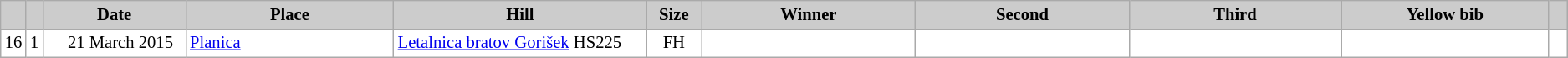<table class="wikitable plainrowheaders" style="background:#fff; font-size:86%; line-height:16px; border:grey solid 1px; border-collapse:collapse;">
<tr style="background:#ccc; text-align:center;">
<th scope="col" style="background:#ccc; width=20 px;"></th>
<th scope="col" style="background:#ccc; width=30 px;"></th>
<th scope="col" style="background:#ccc; width:120px;">Date</th>
<th scope="col" style="background:#ccc; width:180px;">Place</th>
<th scope="col" style="background:#ccc; width:220px;">Hill</th>
<th scope="col" style="background:#ccc; width:40px;">Size</th>
<th scope="col" style="background:#ccc; width:185px;">Winner</th>
<th scope="col" style="background:#ccc; width:185px;">Second</th>
<th scope="col" style="background:#ccc; width:185px;">Third</th>
<th scope="col" style="background:#ccc; width:180px;">Yellow bib</th>
<th scope="col" style="background:#ccc; width:10px;"></th>
</tr>
<tr>
<td align=center>16</td>
<td align=center>1</td>
<td align=right><small></small> 21 March 2015  </td>
<td> <a href='#'>Planica</a></td>
<td><a href='#'>Letalnica bratov Gorišek</a> HS225</td>
<td align=center>FH</td>
<td></td>
<td></td>
<td></td>
<td></td>
<td></td>
</tr>
</table>
